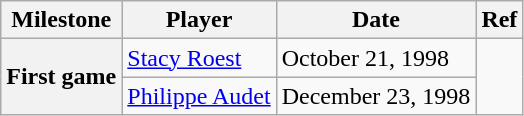<table class="wikitable">
<tr>
<th scope="col">Milestone</th>
<th scope="col">Player</th>
<th scope="col">Date</th>
<th scope="col">Ref</th>
</tr>
<tr>
<th rowspan=2>First game</th>
<td><a href='#'>Stacy Roest</a></td>
<td>October 21, 1998</td>
<td rowspan=2></td>
</tr>
<tr>
<td><a href='#'>Philippe Audet</a></td>
<td>December 23, 1998</td>
</tr>
</table>
